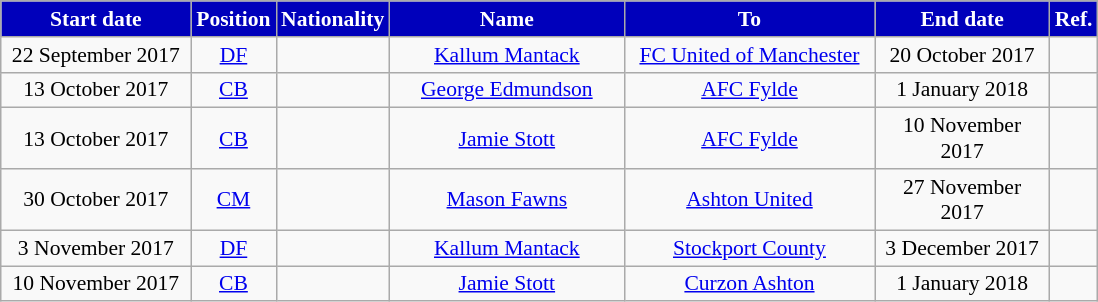<table class="wikitable"  style="text-align:center; font-size:90%; ">
<tr>
<th style="background:#0000BB; color:white; width:120px;">Start date</th>
<th style="background:#0000BB; color:white; width:50px;">Position</th>
<th style="background:#0000BB; color:white; width:50px;">Nationality</th>
<th style="background:#0000BB; color:white; width:150px;">Name</th>
<th style="background:#0000BB; color:white; width:160px;">To</th>
<th style="background:#0000BB; color:white; width:110px;">End date</th>
<th style="background:#0000BB; color:white; width:25px;">Ref.</th>
</tr>
<tr>
<td>22 September 2017</td>
<td><a href='#'>DF</a></td>
<td></td>
<td><a href='#'>Kallum Mantack</a></td>
<td><a href='#'>FC United of Manchester</a></td>
<td>20 October 2017</td>
<td></td>
</tr>
<tr>
<td>13 October 2017</td>
<td><a href='#'>CB</a></td>
<td></td>
<td><a href='#'>George Edmundson</a></td>
<td><a href='#'>AFC Fylde</a></td>
<td>1 January 2018</td>
<td></td>
</tr>
<tr>
<td>13 October 2017</td>
<td><a href='#'>CB</a></td>
<td></td>
<td><a href='#'>Jamie Stott</a></td>
<td><a href='#'>AFC Fylde</a></td>
<td>10 November 2017</td>
<td></td>
</tr>
<tr>
<td>30 October 2017</td>
<td><a href='#'>CM</a></td>
<td></td>
<td><a href='#'>Mason Fawns</a></td>
<td><a href='#'>Ashton United</a></td>
<td>27 November 2017</td>
<td></td>
</tr>
<tr>
<td>3 November 2017</td>
<td><a href='#'>DF</a></td>
<td></td>
<td><a href='#'>Kallum Mantack</a></td>
<td><a href='#'>Stockport County</a></td>
<td>3 December 2017</td>
<td></td>
</tr>
<tr>
<td>10 November 2017</td>
<td><a href='#'>CB</a></td>
<td></td>
<td><a href='#'>Jamie Stott</a></td>
<td><a href='#'>Curzon Ashton</a></td>
<td>1 January 2018</td>
<td></td>
</tr>
</table>
